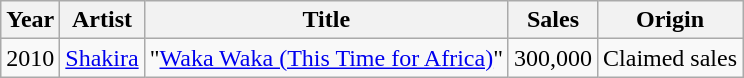<table class="wikitable">
<tr>
<th>Year</th>
<th>Artist</th>
<th>Title</th>
<th>Sales</th>
<th>Origin</th>
</tr>
<tr>
<td>2010</td>
<td><a href='#'>Shakira</a></td>
<td>"<a href='#'>Waka Waka (This Time for Africa)</a>"</td>
<td>300,000</td>
<td>Claimed sales</td>
</tr>
</table>
